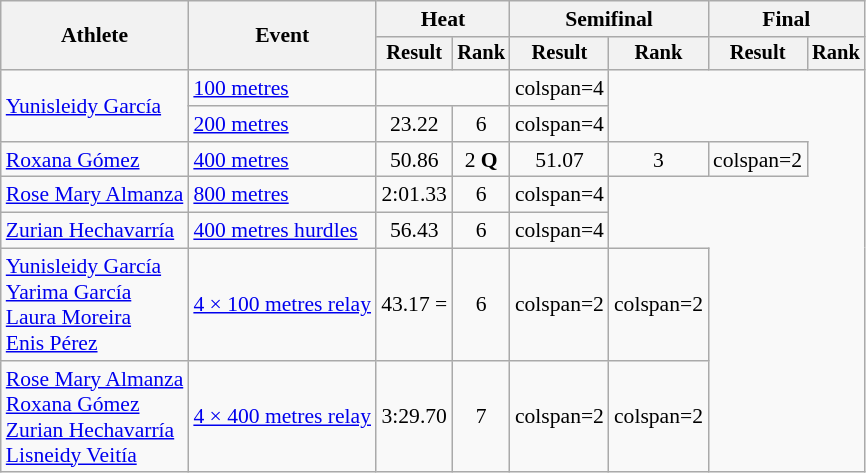<table class="wikitable" style="font-size:90%">
<tr>
<th rowspan="2">Athlete</th>
<th rowspan="2">Event</th>
<th colspan="2">Heat</th>
<th colspan="2">Semifinal</th>
<th colspan="2">Final</th>
</tr>
<tr style="font-size:95%">
<th>Result</th>
<th>Rank</th>
<th>Result</th>
<th>Rank</th>
<th>Result</th>
<th>Rank</th>
</tr>
<tr align=center>
<td align=left rowspan=2><a href='#'>Yunisleidy García</a></td>
<td align=left><a href='#'>100 metres</a></td>
<td colspan=2></td>
<td>colspan=4 </td>
</tr>
<tr align=center>
<td align=left><a href='#'>200 metres</a></td>
<td>23.22</td>
<td>6</td>
<td>colspan=4 </td>
</tr>
<tr align=center>
<td align=left><a href='#'>Roxana Gómez</a></td>
<td align=left><a href='#'>400 metres</a></td>
<td>50.86</td>
<td>2 <strong>Q</strong></td>
<td>51.07</td>
<td>3</td>
<td>colspan=2 </td>
</tr>
<tr align=center>
<td align=left><a href='#'>Rose Mary Almanza</a></td>
<td align=left><a href='#'>800 metres</a></td>
<td>2:01.33</td>
<td>6</td>
<td>colspan=4 </td>
</tr>
<tr align=center>
<td align=left><a href='#'>Zurian Hechavarría</a></td>
<td align=left><a href='#'>400 metres hurdles</a></td>
<td>56.43</td>
<td>6</td>
<td>colspan=4 </td>
</tr>
<tr align=center>
<td align=left><a href='#'>Yunisleidy García</a><br><a href='#'>Yarima García</a><br><a href='#'>Laura Moreira</a><br><a href='#'>Enis Pérez</a></td>
<td align=left><a href='#'>4 × 100 metres relay</a></td>
<td>43.17 =</td>
<td>6</td>
<td>colspan=2</td>
<td>colspan=2 </td>
</tr>
<tr align=center>
<td align=left><a href='#'>Rose Mary Almanza</a><br><a href='#'>Roxana Gómez</a><br><a href='#'>Zurian Hechavarría</a><br><a href='#'>Lisneidy Veitía</a></td>
<td align=left><a href='#'>4 × 400 metres relay</a></td>
<td>3:29.70</td>
<td>7</td>
<td>colspan=2</td>
<td>colspan=2 </td>
</tr>
</table>
